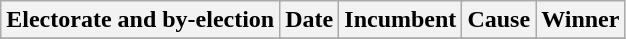<table class="wikitable">
<tr align=center>
<th colspan=2>Electorate and by-election</th>
<th>Date</th>
<th colspan=2>Incumbent</th>
<th>Cause</th>
<th colspan=2>Winner</th>
</tr>
<tr>
</tr>
</table>
